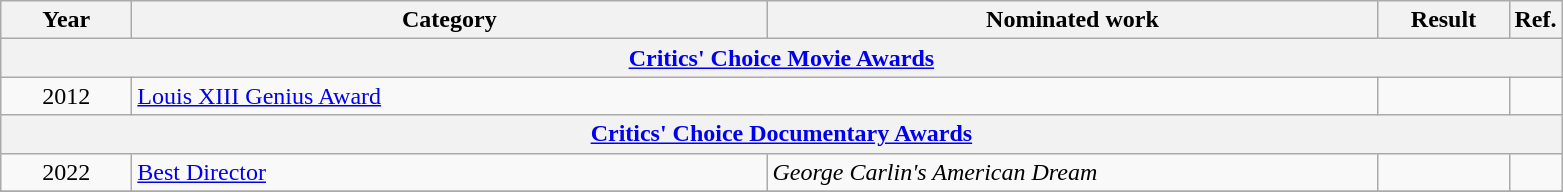<table class=wikitable>
<tr>
<th scope="col" style="width:5em;">Year</th>
<th scope="col" style="width:26em;">Category</th>
<th scope="col" style="width:25em;">Nominated work</th>
<th scope="col" style="width:5em;">Result</th>
<th>Ref.</th>
</tr>
<tr>
<th colspan=5><a href='#'>Critics' Choice Movie Awards</a></th>
</tr>
<tr>
<td style="text-align:center;">2012</td>
<td colspan=2><a href='#'>Louis XIII Genius Award</a></td>
<td></td>
<td></td>
</tr>
<tr>
<th colspan=5><a href='#'>Critics' Choice Documentary Awards</a></th>
</tr>
<tr>
<td style="text-align:center;">2022</td>
<td><a href='#'>Best Director</a></td>
<td><em>George Carlin's American Dream</em></td>
<td></td>
<td></td>
</tr>
<tr>
</tr>
</table>
